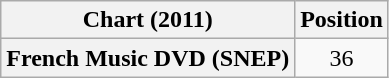<table class="wikitable plainrowheaders" style="text-align:center">
<tr>
<th scope="col">Chart (2011)</th>
<th scope="col">Position</th>
</tr>
<tr>
<th scope="row">French Music DVD (SNEP)</th>
<td>36</td>
</tr>
</table>
